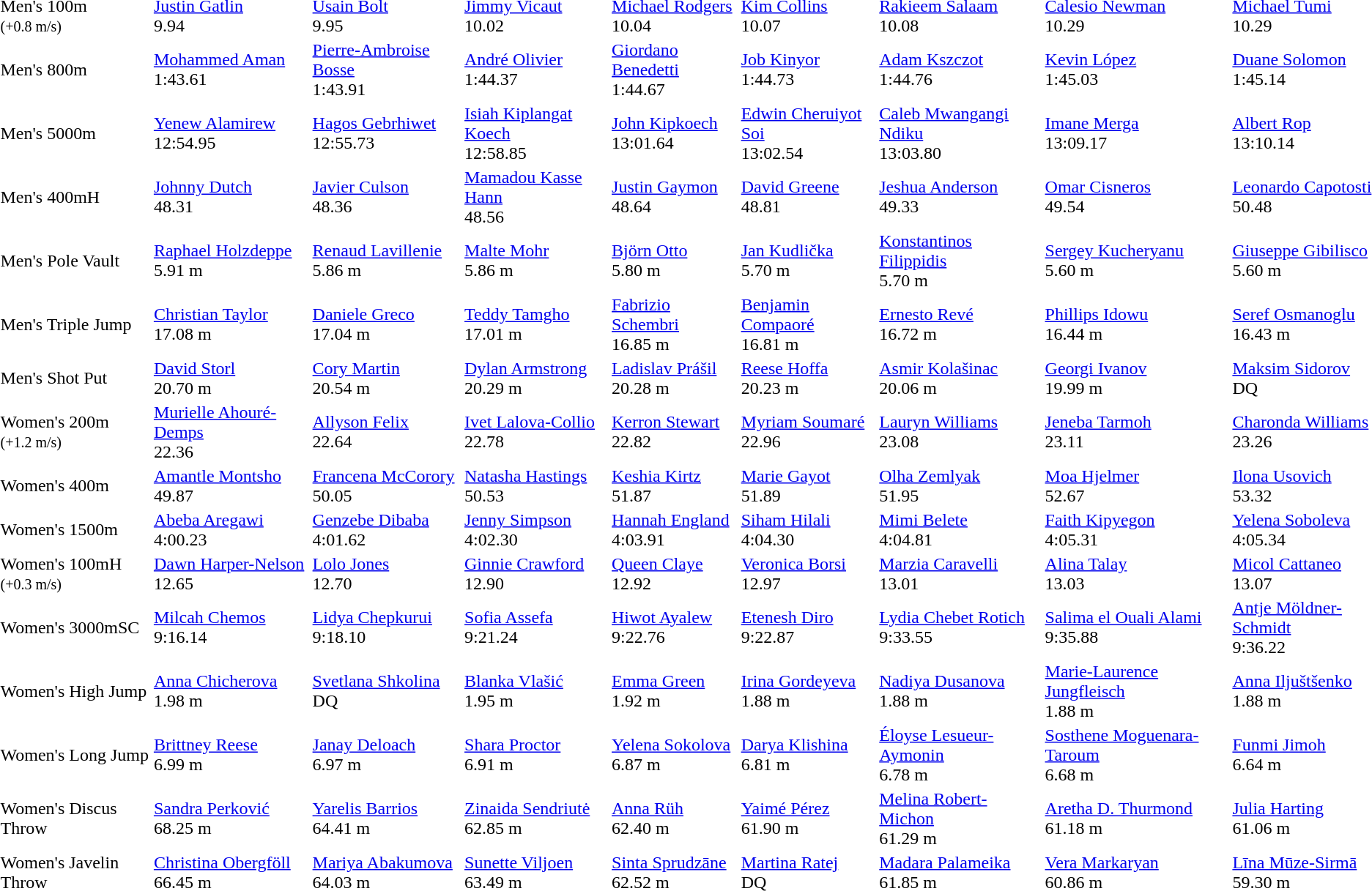<table>
<tr>
<td>Men's 100m<br><small>(+0.8 m/s)</small></td>
<td><a href='#'>Justin Gatlin</a><br>  9.94</td>
<td><a href='#'>Usain Bolt</a><br>  9.95</td>
<td><a href='#'>Jimmy Vicaut</a><br>  10.02</td>
<td><a href='#'>Michael Rodgers</a><br>  10.04</td>
<td><a href='#'>Kim Collins</a><br>  10.07</td>
<td><a href='#'>Rakieem Salaam</a><br>  10.08</td>
<td><a href='#'>Calesio Newman</a><br>  10.29</td>
<td><a href='#'>Michael Tumi</a><br>  10.29</td>
</tr>
<tr>
<td>Men's 800m</td>
<td><a href='#'>Mohammed Aman</a><br>  1:43.61</td>
<td><a href='#'>Pierre-Ambroise Bosse</a><br>  1:43.91</td>
<td><a href='#'>André Olivier</a><br>  1:44.37</td>
<td><a href='#'>Giordano Benedetti</a><br>  1:44.67</td>
<td><a href='#'>Job Kinyor</a><br>  1:44.73</td>
<td><a href='#'>Adam Kszczot</a><br>  1:44.76</td>
<td><a href='#'>Kevin López</a><br>  1:45.03</td>
<td><a href='#'>Duane Solomon</a><br>  1:45.14</td>
</tr>
<tr>
<td>Men's 5000m</td>
<td><a href='#'>Yenew Alamirew</a><br>  12:54.95</td>
<td><a href='#'>Hagos Gebrhiwet</a><br>  12:55.73</td>
<td><a href='#'>Isiah Kiplangat Koech</a><br>  12:58.85</td>
<td><a href='#'>John Kipkoech</a><br>  13:01.64</td>
<td><a href='#'>Edwin Cheruiyot Soi</a><br>  13:02.54</td>
<td><a href='#'>Caleb Mwangangi Ndiku</a><br>  13:03.80</td>
<td><a href='#'>Imane Merga</a><br>  13:09.17</td>
<td><a href='#'>Albert Rop</a><br>  13:10.14</td>
</tr>
<tr>
<td>Men's 400mH</td>
<td><a href='#'>Johnny Dutch</a><br>  48.31</td>
<td><a href='#'>Javier Culson</a><br>  48.36</td>
<td><a href='#'>Mamadou Kasse Hann</a><br>  48.56</td>
<td><a href='#'>Justin Gaymon</a><br>  48.64</td>
<td><a href='#'>David Greene</a><br>  48.81</td>
<td><a href='#'>Jeshua Anderson</a><br>  49.33</td>
<td><a href='#'>Omar Cisneros</a><br>  49.54</td>
<td><a href='#'>Leonardo Capotosti</a><br>  50.48</td>
</tr>
<tr>
<td>Men's Pole Vault</td>
<td><a href='#'>Raphael Holzdeppe</a><br>  5.91 m</td>
<td><a href='#'>Renaud Lavillenie</a><br>  5.86 m</td>
<td><a href='#'>Malte Mohr</a><br>  5.86 m</td>
<td><a href='#'>Björn Otto</a><br>  5.80 m</td>
<td><a href='#'>Jan Kudlička</a><br>  5.70 m</td>
<td><a href='#'>Konstantinos Filippidis</a><br>  5.70 m</td>
<td><a href='#'>Sergey Kucheryanu</a><br>  5.60 m</td>
<td><a href='#'>Giuseppe Gibilisco</a><br>  5.60 m</td>
</tr>
<tr>
<td>Men's Triple Jump</td>
<td><a href='#'>Christian Taylor</a><br>  17.08 m</td>
<td><a href='#'>Daniele Greco</a><br>  17.04 m</td>
<td><a href='#'>Teddy Tamgho</a><br>  17.01 m</td>
<td><a href='#'>Fabrizio Schembri</a><br>  16.85 m</td>
<td><a href='#'>Benjamin Compaoré</a><br>  16.81 m</td>
<td><a href='#'>Ernesto Revé</a><br>  16.72 m</td>
<td><a href='#'>Phillips Idowu</a><br>  16.44 m</td>
<td><a href='#'>Seref Osmanoglu</a><br>  16.43 m</td>
</tr>
<tr>
<td>Men's Shot Put</td>
<td><a href='#'>David Storl</a><br>  20.70 m</td>
<td><a href='#'>Cory Martin</a><br>  20.54 m</td>
<td><a href='#'>Dylan Armstrong</a><br>  20.29 m</td>
<td><a href='#'>Ladislav Prášil</a><br>  20.28 m</td>
<td><a href='#'>Reese Hoffa</a><br>  20.23 m</td>
<td><a href='#'>Asmir Kolašinac</a><br>  20.06 m</td>
<td><a href='#'>Georgi Ivanov</a><br>  19.99 m</td>
<td><a href='#'>Maksim Sidorov</a><br>  DQ</td>
</tr>
<tr>
<td>Women's 200m<br><small>(+1.2 m/s)</small></td>
<td><a href='#'>Murielle Ahouré-Demps</a><br>  22.36</td>
<td><a href='#'>Allyson Felix</a><br>  22.64</td>
<td><a href='#'>Ivet Lalova-Collio</a><br>  22.78</td>
<td><a href='#'>Kerron Stewart</a><br>  22.82</td>
<td><a href='#'>Myriam Soumaré</a><br>  22.96</td>
<td><a href='#'>Lauryn Williams</a><br>  23.08</td>
<td><a href='#'>Jeneba Tarmoh</a><br>  23.11</td>
<td><a href='#'>Charonda Williams</a><br>  23.26</td>
</tr>
<tr>
<td>Women's 400m</td>
<td><a href='#'>Amantle Montsho</a><br>  49.87</td>
<td><a href='#'>Francena McCorory</a><br>  50.05</td>
<td><a href='#'>Natasha Hastings</a><br>  50.53</td>
<td><a href='#'>Keshia Kirtz</a><br>  51.87</td>
<td><a href='#'>Marie Gayot</a><br>  51.89</td>
<td><a href='#'>Olha Zemlyak</a><br>  51.95</td>
<td><a href='#'>Moa Hjelmer</a><br>  52.67</td>
<td><a href='#'>Ilona Usovich</a><br>  53.32</td>
</tr>
<tr>
<td>Women's 1500m</td>
<td><a href='#'>Abeba Aregawi</a><br>  4:00.23</td>
<td><a href='#'>Genzebe Dibaba</a><br>  4:01.62</td>
<td><a href='#'>Jenny Simpson</a><br>  4:02.30</td>
<td><a href='#'>Hannah England</a><br>  4:03.91</td>
<td><a href='#'>Siham Hilali</a><br>  4:04.30</td>
<td><a href='#'>Mimi Belete</a><br>  4:04.81</td>
<td><a href='#'>Faith Kipyegon</a><br>  4:05.31</td>
<td><a href='#'>Yelena Soboleva</a><br>  4:05.34</td>
</tr>
<tr>
<td>Women's 100mH<br><small>(+0.3 m/s)</small></td>
<td><a href='#'>Dawn Harper-Nelson</a><br>  12.65</td>
<td><a href='#'>Lolo Jones</a><br>  12.70</td>
<td><a href='#'>Ginnie Crawford</a><br>  12.90</td>
<td><a href='#'>Queen Claye</a><br>  12.92</td>
<td><a href='#'>Veronica Borsi</a><br>  12.97</td>
<td><a href='#'>Marzia Caravelli</a><br>  13.01</td>
<td><a href='#'>Alina Talay</a><br>  13.03</td>
<td><a href='#'>Micol Cattaneo</a><br>  13.07</td>
</tr>
<tr>
<td>Women's 3000mSC</td>
<td><a href='#'>Milcah Chemos</a><br>  9:16.14</td>
<td><a href='#'>Lidya Chepkurui</a><br>  9:18.10</td>
<td><a href='#'>Sofia Assefa</a><br>  9:21.24</td>
<td><a href='#'>Hiwot Ayalew</a><br>  9:22.76</td>
<td><a href='#'>Etenesh Diro</a><br>  9:22.87</td>
<td><a href='#'>Lydia Chebet Rotich</a><br>  9:33.55</td>
<td><a href='#'>Salima el Ouali Alami</a><br>  9:35.88</td>
<td><a href='#'>Antje Möldner-Schmidt</a><br>  9:36.22</td>
</tr>
<tr>
<td>Women's High Jump</td>
<td><a href='#'>Anna Chicherova</a><br>  1.98 m</td>
<td><a href='#'>Svetlana Shkolina</a><br>  DQ</td>
<td><a href='#'>Blanka Vlašić</a><br>  1.95 m</td>
<td><a href='#'>Emma Green</a><br>  1.92 m</td>
<td><a href='#'>Irina Gordeyeva</a><br>  1.88 m</td>
<td><a href='#'>Nadiya Dusanova</a><br>  1.88 m</td>
<td><a href='#'>Marie-Laurence Jungfleisch</a><br>  1.88 m</td>
<td><a href='#'>Anna Iljuštšenko</a><br>  1.88 m</td>
</tr>
<tr>
<td>Women's Long Jump</td>
<td><a href='#'>Brittney Reese</a><br>  6.99 m</td>
<td><a href='#'>Janay Deloach</a><br>  6.97 m</td>
<td><a href='#'>Shara Proctor</a><br>  6.91 m</td>
<td><a href='#'>Yelena Sokolova</a><br>  6.87 m</td>
<td><a href='#'>Darya Klishina</a><br>  6.81 m</td>
<td><a href='#'>Éloyse Lesueur-Aymonin</a><br>  6.78 m</td>
<td><a href='#'>Sosthene Moguenara-Taroum</a><br>  6.68 m</td>
<td><a href='#'>Funmi Jimoh</a><br>  6.64 m</td>
</tr>
<tr>
<td>Women's Discus Throw</td>
<td><a href='#'>Sandra Perković</a><br>  68.25 m</td>
<td><a href='#'>Yarelis Barrios</a><br>  64.41 m</td>
<td><a href='#'>Zinaida Sendriutė</a><br>  62.85 m</td>
<td><a href='#'>Anna Rüh</a><br>  62.40 m</td>
<td><a href='#'>Yaimé Pérez</a><br>  61.90 m</td>
<td><a href='#'>Melina Robert-Michon</a><br>  61.29 m</td>
<td><a href='#'>Aretha D. Thurmond</a><br>  61.18 m</td>
<td><a href='#'>Julia Harting</a><br>  61.06 m</td>
</tr>
<tr>
<td>Women's Javelin Throw</td>
<td><a href='#'>Christina Obergföll</a><br>  66.45 m</td>
<td><a href='#'>Mariya Abakumova</a><br>  64.03 m</td>
<td><a href='#'>Sunette Viljoen</a><br>  63.49 m</td>
<td><a href='#'>Sinta Sprudzāne</a><br>  62.52 m</td>
<td><a href='#'>Martina Ratej</a><br>  DQ</td>
<td><a href='#'>Madara Palameika</a><br>  61.85 m</td>
<td><a href='#'>Vera Markaryan</a><br>  60.86 m</td>
<td><a href='#'>Līna Mūze-Sirmā</a><br>  59.30 m</td>
</tr>
</table>
